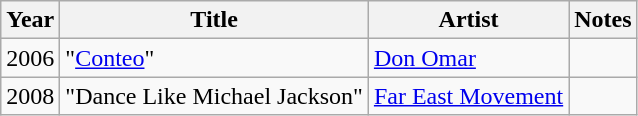<table class="wikitable sortable">
<tr>
<th>Year</th>
<th>Title</th>
<th>Artist</th>
<th class="unsortable">Notes</th>
</tr>
<tr>
<td>2006</td>
<td>"<a href='#'>Conteo</a>"</td>
<td><a href='#'>Don Omar</a></td>
<td></td>
</tr>
<tr>
<td>2008</td>
<td>"Dance Like Michael Jackson"</td>
<td><a href='#'>Far East Movement</a></td>
<td></td>
</tr>
</table>
